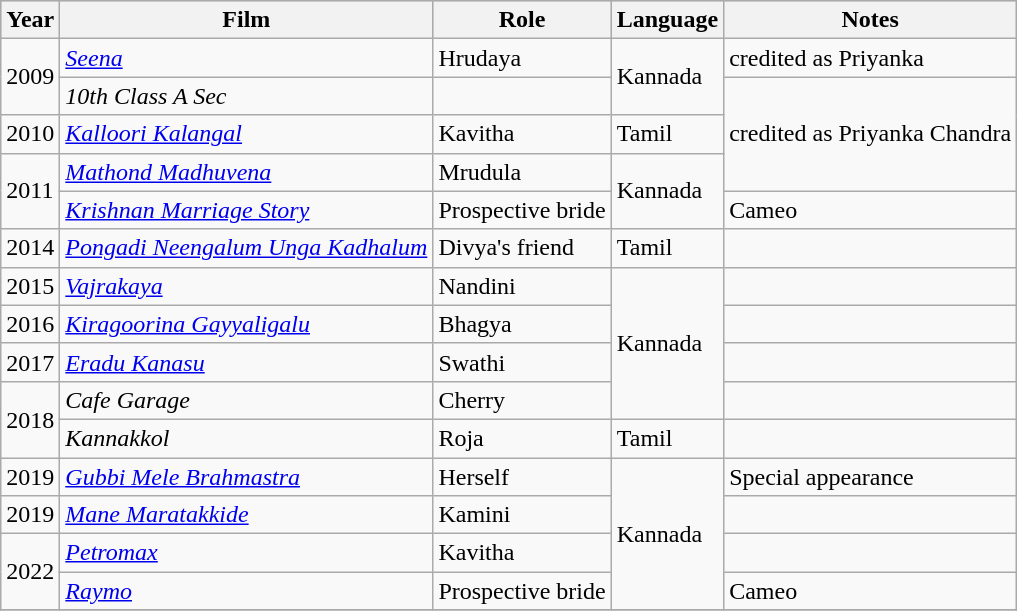<table class="wikitable sortable">
<tr style="background:#ccc; text-align:center;">
<th>Year</th>
<th>Film</th>
<th>Role</th>
<th>Language</th>
<th>Notes</th>
</tr>
<tr>
<td rowspan="2">2009</td>
<td><em><a href='#'>Seena</a></em></td>
<td>Hrudaya</td>
<td rowspan=2>Kannada</td>
<td>credited as Priyanka</td>
</tr>
<tr>
<td><em>10th Class A Sec</em></td>
<td></td>
<td rowspan="3">credited as Priyanka Chandra</td>
</tr>
<tr>
<td>2010</td>
<td><em><a href='#'>Kalloori Kalangal</a></em></td>
<td>Kavitha</td>
<td>Tamil</td>
</tr>
<tr>
<td rowspan="2">2011</td>
<td><em><a href='#'>Mathond Madhuvena</a></em></td>
<td>Mrudula</td>
<td rowspan="2">Kannada</td>
</tr>
<tr>
<td><em><a href='#'>Krishnan Marriage Story</a></em></td>
<td>Prospective bride</td>
<td>Cameo</td>
</tr>
<tr>
<td>2014</td>
<td><em><a href='#'>Pongadi Neengalum Unga Kadhalum</a></em></td>
<td>Divya's friend</td>
<td>Tamil</td>
<td></td>
</tr>
<tr>
<td>2015</td>
<td><em><a href='#'>Vajrakaya</a></em></td>
<td>Nandini</td>
<td rowspan=4>Kannada</td>
<td></td>
</tr>
<tr>
<td>2016</td>
<td><em><a href='#'>Kiragoorina Gayyaligalu</a></em></td>
<td>Bhagya</td>
<td></td>
</tr>
<tr>
<td>2017</td>
<td><em><a href='#'>Eradu Kanasu</a></em></td>
<td>Swathi</td>
<td></td>
</tr>
<tr>
<td rowspan="2">2018</td>
<td><em>Cafe Garage</em></td>
<td>Cherry</td>
<td></td>
</tr>
<tr>
<td><em>Kannakkol</em></td>
<td>Roja</td>
<td>Tamil</td>
<td></td>
</tr>
<tr>
<td>2019</td>
<td><em><a href='#'>Gubbi Mele Brahmastra</a></em></td>
<td>Herself</td>
<td rowspan=4>Kannada</td>
<td>Special appearance</td>
</tr>
<tr>
<td>2019</td>
<td><em><a href='#'>Mane Maratakkide</a></em></td>
<td>Kamini</td>
<td></td>
</tr>
<tr>
<td rowspan="2">2022</td>
<td><em><a href='#'>Petromax</a></em></td>
<td>Kavitha</td>
<td></td>
</tr>
<tr>
<td><em><a href='#'>Raymo</a></em></td>
<td>Prospective bride</td>
<td>Cameo</td>
</tr>
<tr>
</tr>
</table>
